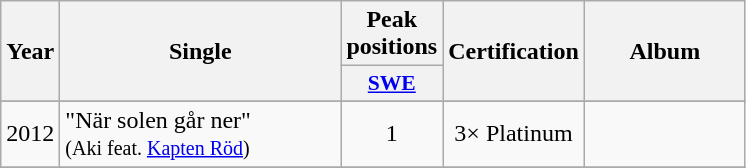<table class="wikitable">
<tr>
<th align="center" rowspan="2" width="10">Year</th>
<th align="center" rowspan="2" width="180">Single</th>
<th align="center" colspan="1" width="20">Peak positions</th>
<th align="center" rowspan="2" width="20">Certification</th>
<th align="center" rowspan="2" width="100">Album</th>
</tr>
<tr>
<th scope="col" style="width:3em;font-size:90%;"><a href='#'>SWE</a><br></th>
</tr>
<tr>
</tr>
<tr>
<td>2012</td>
<td>"När solen går ner"<br><small>(Aki feat. <a href='#'>Kapten Röd</a>)</small></td>
<td style="text-align:center;">1</td>
<td style="text-align:center;">3× Platinum</td>
<td style="text-align:center;"></td>
</tr>
<tr>
</tr>
</table>
